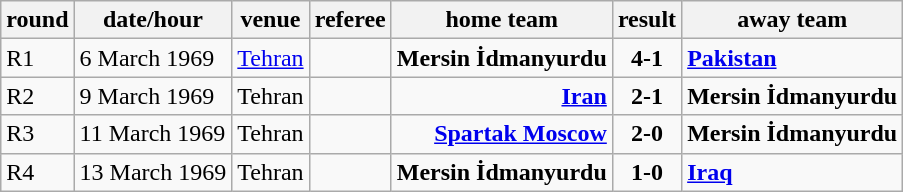<table class="wikitable">
<tr>
<th>round</th>
<th>date/hour</th>
<th>venue</th>
<th>referee</th>
<th>home team</th>
<th>result</th>
<th>away team</th>
</tr>
<tr>
<td>R1</td>
<td>6 March 1969</td>
<td><a href='#'>Tehran</a></td>
<td></td>
<td style="text-align:right;"><strong>Mersin İdmanyurdu</strong> </td>
<td style="text-align:center;"><strong>4-1</strong></td>
<td> <strong><a href='#'>Pakistan</a></strong></td>
</tr>
<tr>
<td>R2</td>
<td>9 March 1969</td>
<td>Tehran</td>
<td></td>
<td style="text-align:right;"><strong><a href='#'>Iran</a></strong> </td>
<td style="text-align:center;"><strong>2-1</strong></td>
<td> <strong>Mersin İdmanyurdu</strong></td>
</tr>
<tr>
<td>R3</td>
<td>11 March 1969</td>
<td>Tehran</td>
<td></td>
<td style="text-align:right;"><strong><a href='#'>Spartak Moscow</a></strong> </td>
<td style="text-align:center;"><strong>2-0</strong></td>
<td> <strong>Mersin İdmanyurdu</strong></td>
</tr>
<tr>
<td>R4</td>
<td>13 March 1969</td>
<td>Tehran</td>
<td></td>
<td style="text-align:right;"><strong>Mersin İdmanyurdu</strong> </td>
<td style="text-align:center;"><strong>1-0</strong></td>
<td> <strong><a href='#'>Iraq</a></strong></td>
</tr>
</table>
